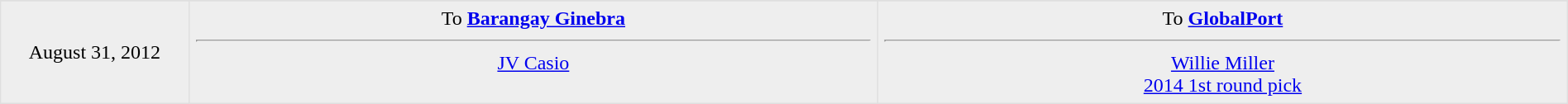<table border=1 style="border-collapse:collapse; text-align: center; width: 100%" bordercolor="#DFDFDF" cellpadding="5">
<tr>
</tr>
<tr bgcolor="eeeeee">
<td style="width:12%">August 31, 2012</td>
<td style="width:44%" valign="top">To <strong><a href='#'>Barangay Ginebra</a></strong><hr><a href='#'>JV Casio</a></td>
<td style="width:44%" valign="top">To <strong><a href='#'>GlobalPort</a></strong><hr><a href='#'>Willie Miller</a> <br><a href='#'>2014 1st round pick</a></td>
</tr>
</table>
